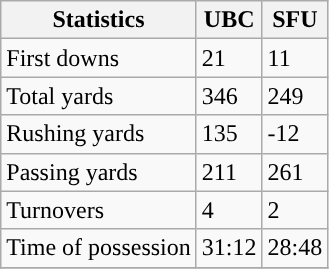<table class="wikitable" style="float: left;">
<tr>
<th>Statistics</th>
<th>UBC</th>
<th>SFU</th>
</tr>
<tr>
<td>First downs</td>
<td>21</td>
<td>11</td>
</tr>
<tr>
<td>Total yards</td>
<td>346</td>
<td>249</td>
</tr>
<tr>
<td>Rushing yards</td>
<td>135</td>
<td>-12</td>
</tr>
<tr>
<td>Passing yards</td>
<td>211</td>
<td>261</td>
</tr>
<tr>
<td>Turnovers</td>
<td>4</td>
<td>2</td>
</tr>
<tr>
<td>Time of possession</td>
<td>31:12</td>
<td>28:48</td>
</tr>
<tr>
</tr>
</table>
